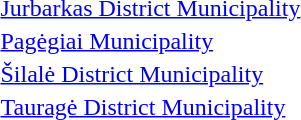<table>
<tr>
<td></td>
<td><a href='#'>Jurbarkas District Municipality</a></td>
</tr>
<tr>
<td></td>
<td><a href='#'>Pagėgiai Municipality</a></td>
</tr>
<tr>
<td></td>
<td><a href='#'>Šilalė District Municipality</a></td>
</tr>
<tr>
<td></td>
<td><a href='#'>Tauragė District Municipality</a></td>
</tr>
</table>
